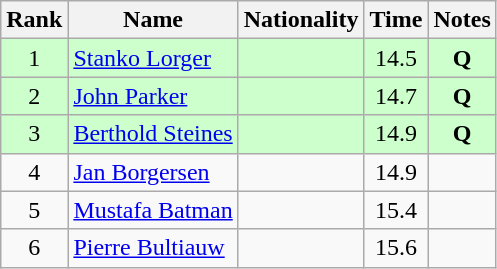<table class="wikitable sortable" style="text-align:center">
<tr>
<th>Rank</th>
<th>Name</th>
<th>Nationality</th>
<th>Time</th>
<th>Notes</th>
</tr>
<tr bgcolor=ccffcc>
<td>1</td>
<td align=left><a href='#'>Stanko Lorger</a></td>
<td align=left></td>
<td>14.5</td>
<td><strong>Q</strong></td>
</tr>
<tr bgcolor=ccffcc>
<td>2</td>
<td align=left><a href='#'>John Parker</a></td>
<td align=left></td>
<td>14.7</td>
<td><strong>Q</strong></td>
</tr>
<tr bgcolor=ccffcc>
<td>3</td>
<td align=left><a href='#'>Berthold Steines</a></td>
<td align=left></td>
<td>14.9</td>
<td><strong>Q</strong></td>
</tr>
<tr>
<td>4</td>
<td align=left><a href='#'>Jan Borgersen</a></td>
<td align=left></td>
<td>14.9</td>
<td></td>
</tr>
<tr>
<td>5</td>
<td align=left><a href='#'>Mustafa Batman</a></td>
<td align=left></td>
<td>15.4</td>
<td></td>
</tr>
<tr>
<td>6</td>
<td align=left><a href='#'>Pierre Bultiauw</a></td>
<td align=left></td>
<td>15.6</td>
<td></td>
</tr>
</table>
